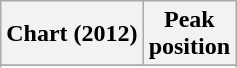<table class="wikitable sortable plainrowheaders">
<tr>
<th scope="col">Chart (2012)</th>
<th scope="col">Peak<br>position</th>
</tr>
<tr>
</tr>
<tr>
</tr>
<tr>
</tr>
<tr>
</tr>
</table>
